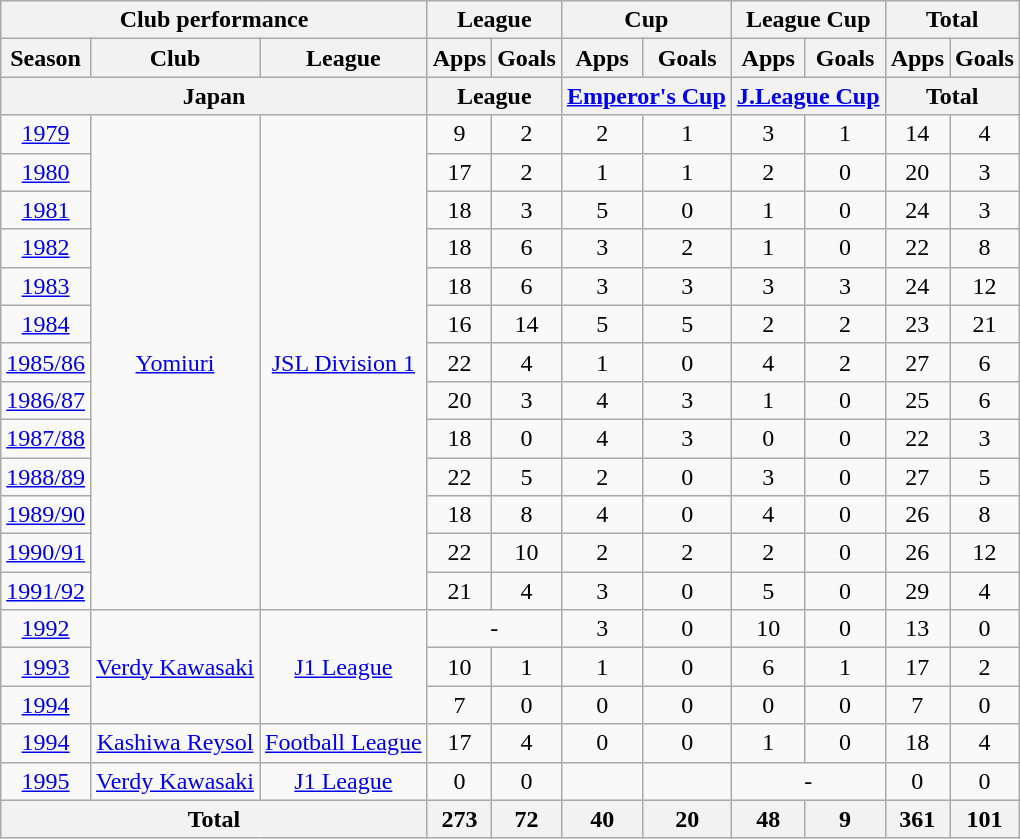<table class="wikitable" style="text-align:center">
<tr>
<th colspan=3>Club performance</th>
<th colspan=2>League</th>
<th colspan=2>Cup</th>
<th colspan=2>League Cup</th>
<th colspan=2>Total</th>
</tr>
<tr>
<th>Season</th>
<th>Club</th>
<th>League</th>
<th>Apps</th>
<th>Goals</th>
<th>Apps</th>
<th>Goals</th>
<th>Apps</th>
<th>Goals</th>
<th>Apps</th>
<th>Goals</th>
</tr>
<tr>
<th colspan=3>Japan</th>
<th colspan=2>League</th>
<th colspan=2><a href='#'>Emperor's Cup</a></th>
<th colspan=2><a href='#'>J.League Cup</a></th>
<th colspan=2>Total</th>
</tr>
<tr>
<td><a href='#'>1979</a></td>
<td rowspan="13"><a href='#'>Yomiuri</a></td>
<td rowspan="13"><a href='#'>JSL Division 1</a></td>
<td>9</td>
<td>2</td>
<td>2</td>
<td>1</td>
<td>3</td>
<td>1</td>
<td>14</td>
<td>4</td>
</tr>
<tr>
<td><a href='#'>1980</a></td>
<td>17</td>
<td>2</td>
<td>1</td>
<td>1</td>
<td>2</td>
<td>0</td>
<td>20</td>
<td>3</td>
</tr>
<tr>
<td><a href='#'>1981</a></td>
<td>18</td>
<td>3</td>
<td>5</td>
<td>0</td>
<td>1</td>
<td>0</td>
<td>24</td>
<td>3</td>
</tr>
<tr>
<td><a href='#'>1982</a></td>
<td>18</td>
<td>6</td>
<td>3</td>
<td>2</td>
<td>1</td>
<td>0</td>
<td>22</td>
<td>8</td>
</tr>
<tr>
<td><a href='#'>1983</a></td>
<td>18</td>
<td>6</td>
<td>3</td>
<td>3</td>
<td>3</td>
<td>3</td>
<td>24</td>
<td>12</td>
</tr>
<tr>
<td><a href='#'>1984</a></td>
<td>16</td>
<td>14</td>
<td>5</td>
<td>5</td>
<td>2</td>
<td>2</td>
<td>23</td>
<td>21</td>
</tr>
<tr>
<td><a href='#'>1985/86</a></td>
<td>22</td>
<td>4</td>
<td>1</td>
<td>0</td>
<td>4</td>
<td>2</td>
<td>27</td>
<td>6</td>
</tr>
<tr>
<td><a href='#'>1986/87</a></td>
<td>20</td>
<td>3</td>
<td>4</td>
<td>3</td>
<td>1</td>
<td>0</td>
<td>25</td>
<td>6</td>
</tr>
<tr>
<td><a href='#'>1987/88</a></td>
<td>18</td>
<td>0</td>
<td>4</td>
<td>3</td>
<td>0</td>
<td>0</td>
<td>22</td>
<td>3</td>
</tr>
<tr>
<td><a href='#'>1988/89</a></td>
<td>22</td>
<td>5</td>
<td>2</td>
<td>0</td>
<td>3</td>
<td>0</td>
<td>27</td>
<td>5</td>
</tr>
<tr>
<td><a href='#'>1989/90</a></td>
<td>18</td>
<td>8</td>
<td>4</td>
<td>0</td>
<td>4</td>
<td>0</td>
<td>26</td>
<td>8</td>
</tr>
<tr>
<td><a href='#'>1990/91</a></td>
<td>22</td>
<td>10</td>
<td>2</td>
<td>2</td>
<td>2</td>
<td>0</td>
<td>26</td>
<td>12</td>
</tr>
<tr>
<td><a href='#'>1991/92</a></td>
<td>21</td>
<td>4</td>
<td>3</td>
<td>0</td>
<td>5</td>
<td>0</td>
<td>29</td>
<td>4</td>
</tr>
<tr>
<td><a href='#'>1992</a></td>
<td rowspan="3"><a href='#'>Verdy Kawasaki</a></td>
<td rowspan="3"><a href='#'>J1 League</a></td>
<td colspan="2">-</td>
<td>3</td>
<td>0</td>
<td>10</td>
<td>0</td>
<td>13</td>
<td>0</td>
</tr>
<tr>
<td><a href='#'>1993</a></td>
<td>10</td>
<td>1</td>
<td>1</td>
<td>0</td>
<td>6</td>
<td>1</td>
<td>17</td>
<td>2</td>
</tr>
<tr>
<td><a href='#'>1994</a></td>
<td>7</td>
<td>0</td>
<td>0</td>
<td>0</td>
<td>0</td>
<td>0</td>
<td>7</td>
<td>0</td>
</tr>
<tr>
<td><a href='#'>1994</a></td>
<td><a href='#'>Kashiwa Reysol</a></td>
<td><a href='#'>Football League</a></td>
<td>17</td>
<td>4</td>
<td>0</td>
<td>0</td>
<td>1</td>
<td>0</td>
<td>18</td>
<td>4</td>
</tr>
<tr>
<td><a href='#'>1995</a></td>
<td><a href='#'>Verdy Kawasaki</a></td>
<td><a href='#'>J1 League</a></td>
<td>0</td>
<td>0</td>
<td></td>
<td></td>
<td colspan="2">-</td>
<td>0</td>
<td>0</td>
</tr>
<tr>
<th colspan=3>Total</th>
<th>273</th>
<th>72</th>
<th>40</th>
<th>20</th>
<th>48</th>
<th>9</th>
<th>361</th>
<th>101</th>
</tr>
</table>
